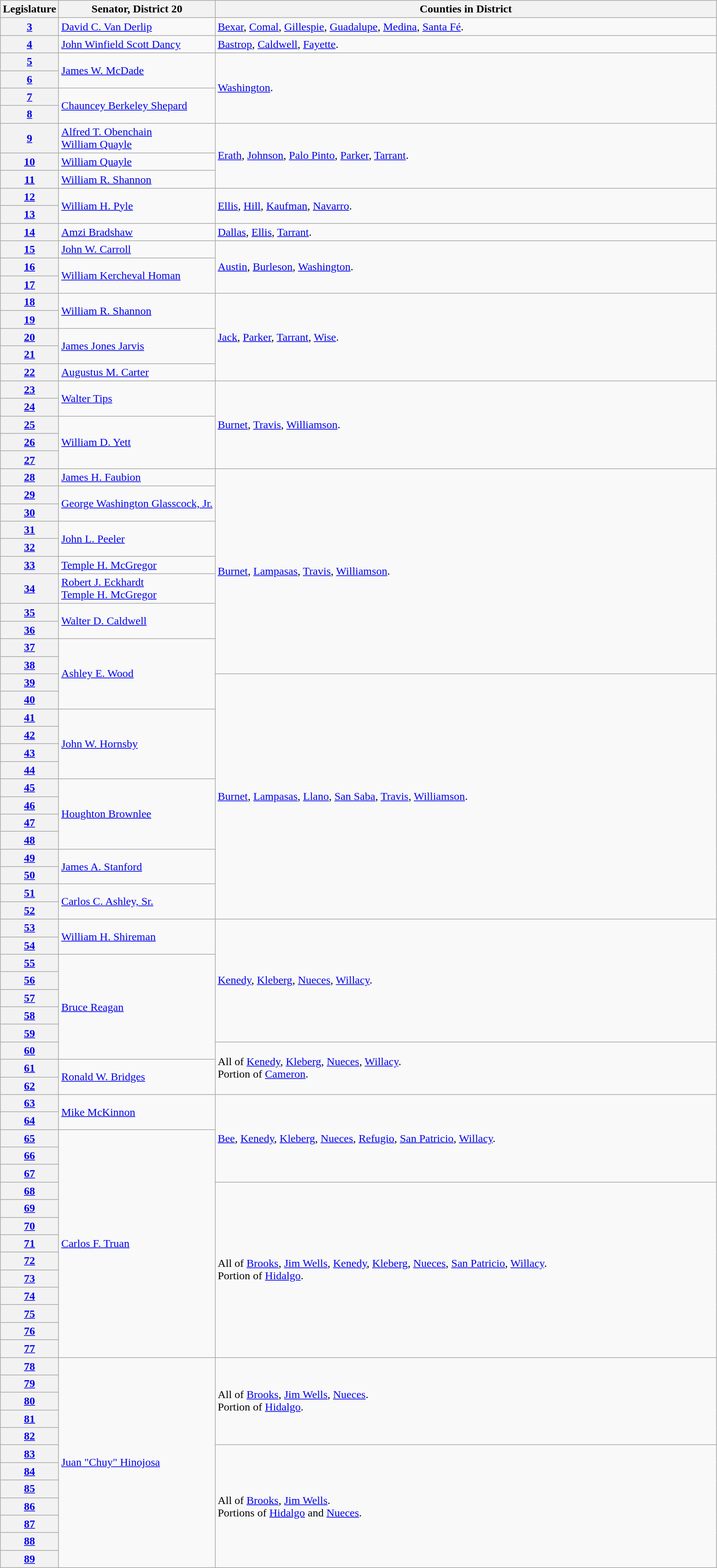<table class="wikitable">
<tr>
<th>Legislature</th>
<th>Senator, District 20</th>
<th width=70%>Counties in District</th>
</tr>
<tr>
<th><a href='#'>3</a></th>
<td><a href='#'>David C. Van Derlip</a></td>
<td><a href='#'>Bexar</a>, <a href='#'>Comal</a>, <a href='#'>Gillespie</a>, <a href='#'>Guadalupe</a>, <a href='#'>Medina</a>, <a href='#'>Santa Fé</a>.</td>
</tr>
<tr>
<th><a href='#'>4</a></th>
<td><a href='#'>John Winfield Scott Dancy</a></td>
<td><a href='#'>Bastrop</a>, <a href='#'>Caldwell</a>, <a href='#'>Fayette</a>.</td>
</tr>
<tr>
<th><a href='#'>5</a></th>
<td rowspan=2><a href='#'>James W. McDade</a></td>
<td rowspan=4><a href='#'>Washington</a>.</td>
</tr>
<tr>
<th><a href='#'>6</a></th>
</tr>
<tr>
<th><a href='#'>7</a></th>
<td rowspan=2><a href='#'>Chauncey Berkeley Shepard</a></td>
</tr>
<tr>
<th><a href='#'>8</a></th>
</tr>
<tr>
<th><a href='#'>9</a></th>
<td><a href='#'>Alfred T. Obenchain</a><br><a href='#'>William Quayle</a></td>
<td rowspan=3><a href='#'>Erath</a>, <a href='#'>Johnson</a>, <a href='#'>Palo Pinto</a>, <a href='#'>Parker</a>, <a href='#'>Tarrant</a>.</td>
</tr>
<tr>
<th><a href='#'>10</a></th>
<td><a href='#'>William Quayle</a></td>
</tr>
<tr>
<th><a href='#'>11</a></th>
<td><a href='#'>William R. Shannon</a></td>
</tr>
<tr>
<th><a href='#'>12</a></th>
<td rowspan=2><a href='#'>William H. Pyle</a></td>
<td rowspan=2><a href='#'>Ellis</a>, <a href='#'>Hill</a>, <a href='#'>Kaufman</a>, <a href='#'>Navarro</a>.</td>
</tr>
<tr>
<th><a href='#'>13</a></th>
</tr>
<tr>
<th><a href='#'>14</a></th>
<td><a href='#'>Amzi Bradshaw</a></td>
<td><a href='#'>Dallas</a>, <a href='#'>Ellis</a>, <a href='#'>Tarrant</a>.</td>
</tr>
<tr>
<th><a href='#'>15</a></th>
<td><a href='#'>John W. Carroll</a></td>
<td rowspan=3><a href='#'>Austin</a>, <a href='#'>Burleson</a>, <a href='#'>Washington</a>.</td>
</tr>
<tr>
<th><a href='#'>16</a></th>
<td rowspan=2><a href='#'>William Kercheval Homan</a></td>
</tr>
<tr>
<th><a href='#'>17</a></th>
</tr>
<tr>
<th><a href='#'>18</a></th>
<td rowspan=2><a href='#'>William R. Shannon</a></td>
<td rowspan=5><a href='#'>Jack</a>, <a href='#'>Parker</a>, <a href='#'>Tarrant</a>, <a href='#'>Wise</a>.</td>
</tr>
<tr>
<th><a href='#'>19</a></th>
</tr>
<tr>
<th><a href='#'>20</a></th>
<td rowspan=2><a href='#'>James Jones Jarvis</a></td>
</tr>
<tr>
<th><a href='#'>21</a></th>
</tr>
<tr>
<th><a href='#'>22</a></th>
<td><a href='#'>Augustus M. Carter</a></td>
</tr>
<tr>
<th><a href='#'>23</a></th>
<td rowspan=2><a href='#'>Walter Tips</a></td>
<td rowspan=5><a href='#'>Burnet</a>, <a href='#'>Travis</a>, <a href='#'>Williamson</a>.</td>
</tr>
<tr>
<th><a href='#'>24</a></th>
</tr>
<tr>
<th><a href='#'>25</a></th>
<td rowspan=3><a href='#'>William D. Yett</a></td>
</tr>
<tr>
<th><a href='#'>26</a></th>
</tr>
<tr>
<th><a href='#'>27</a></th>
</tr>
<tr>
<th><a href='#'>28</a></th>
<td><a href='#'>James H. Faubion</a></td>
<td rowspan=11><a href='#'>Burnet</a>, <a href='#'>Lampasas</a>, <a href='#'>Travis</a>, <a href='#'>Williamson</a>.</td>
</tr>
<tr>
<th><a href='#'>29</a></th>
<td rowspan=2><a href='#'>George Washington Glasscock, Jr.</a></td>
</tr>
<tr>
<th><a href='#'>30</a></th>
</tr>
<tr>
<th><a href='#'>31</a></th>
<td rowspan=2><a href='#'>John L. Peeler</a></td>
</tr>
<tr>
<th><a href='#'>32</a></th>
</tr>
<tr>
<th><a href='#'>33</a></th>
<td><a href='#'>Temple H. McGregor</a></td>
</tr>
<tr>
<th><a href='#'>34</a></th>
<td><a href='#'>Robert J. Eckhardt</a><br><a href='#'>Temple H. McGregor</a></td>
</tr>
<tr>
<th><a href='#'>35</a></th>
<td rowspan=2><a href='#'>Walter D. Caldwell</a></td>
</tr>
<tr>
<th><a href='#'>36</a></th>
</tr>
<tr>
<th><a href='#'>37</a></th>
<td rowspan=4><a href='#'>Ashley E. Wood</a></td>
</tr>
<tr>
<th><a href='#'>38</a></th>
</tr>
<tr>
<th><a href='#'>39</a></th>
<td rowspan=14><a href='#'>Burnet</a>, <a href='#'>Lampasas</a>, <a href='#'>Llano</a>, <a href='#'>San Saba</a>, <a href='#'>Travis</a>, <a href='#'>Williamson</a>.</td>
</tr>
<tr>
<th><a href='#'>40</a></th>
</tr>
<tr>
<th><a href='#'>41</a></th>
<td rowspan=4><a href='#'>John W. Hornsby</a></td>
</tr>
<tr>
<th><a href='#'>42</a></th>
</tr>
<tr>
<th><a href='#'>43</a></th>
</tr>
<tr>
<th><a href='#'>44</a></th>
</tr>
<tr>
<th><a href='#'>45</a></th>
<td rowspan=4><a href='#'>Houghton Brownlee</a></td>
</tr>
<tr>
<th><a href='#'>46</a></th>
</tr>
<tr>
<th><a href='#'>47</a></th>
</tr>
<tr>
<th><a href='#'>48</a></th>
</tr>
<tr>
<th><a href='#'>49</a></th>
<td rowspan=2><a href='#'>James A. Stanford</a></td>
</tr>
<tr>
<th><a href='#'>50</a></th>
</tr>
<tr>
<th><a href='#'>51</a></th>
<td rowspan=2><a href='#'>Carlos C. Ashley, Sr.</a></td>
</tr>
<tr>
<th><a href='#'>52</a></th>
</tr>
<tr>
<th><a href='#'>53</a></th>
<td rowspan=2><a href='#'>William H. Shireman</a></td>
<td rowspan=7><a href='#'>Kenedy</a>, <a href='#'>Kleberg</a>, <a href='#'>Nueces</a>, <a href='#'>Willacy</a>.</td>
</tr>
<tr>
<th><a href='#'>54</a></th>
</tr>
<tr>
<th><a href='#'>55</a></th>
<td rowspan=6><a href='#'>Bruce Reagan</a></td>
</tr>
<tr>
<th><a href='#'>56</a></th>
</tr>
<tr>
<th><a href='#'>57</a></th>
</tr>
<tr>
<th><a href='#'>58</a></th>
</tr>
<tr>
<th><a href='#'>59</a></th>
</tr>
<tr>
<th><a href='#'>60</a></th>
<td rowspan=3>All of <a href='#'>Kenedy</a>, <a href='#'>Kleberg</a>, <a href='#'>Nueces</a>, <a href='#'>Willacy</a>.<br>Portion of <a href='#'>Cameron</a>.</td>
</tr>
<tr>
<th><a href='#'>61</a></th>
<td rowspan=2><a href='#'>Ronald W. Bridges</a></td>
</tr>
<tr>
<th><a href='#'>62</a></th>
</tr>
<tr>
<th><a href='#'>63</a></th>
<td rowspan=2><a href='#'>Mike McKinnon</a></td>
<td rowspan=5><a href='#'>Bee</a>, <a href='#'>Kenedy</a>, <a href='#'>Kleberg</a>, <a href='#'>Nueces</a>, <a href='#'>Refugio</a>, <a href='#'>San Patricio</a>, <a href='#'>Willacy</a>.</td>
</tr>
<tr>
<th><a href='#'>64</a></th>
</tr>
<tr>
<th><a href='#'>65</a></th>
<td rowspan=13><a href='#'>Carlos F. Truan</a></td>
</tr>
<tr>
<th><a href='#'>66</a></th>
</tr>
<tr>
<th><a href='#'>67</a></th>
</tr>
<tr>
<th><a href='#'>68</a></th>
<td rowspan=10>All of <a href='#'>Brooks</a>, <a href='#'>Jim Wells</a>, <a href='#'>Kenedy</a>, <a href='#'>Kleberg</a>, <a href='#'>Nueces</a>, <a href='#'>San Patricio</a>, <a href='#'>Willacy</a>.<br>Portion of <a href='#'>Hidalgo</a>.</td>
</tr>
<tr>
<th><a href='#'>69</a></th>
</tr>
<tr>
<th><a href='#'>70</a></th>
</tr>
<tr>
<th><a href='#'>71</a></th>
</tr>
<tr>
<th><a href='#'>72</a></th>
</tr>
<tr>
<th><a href='#'>73</a></th>
</tr>
<tr>
<th><a href='#'>74</a></th>
</tr>
<tr>
<th><a href='#'>75</a></th>
</tr>
<tr>
<th><a href='#'>76</a></th>
</tr>
<tr>
<th><a href='#'>77</a></th>
</tr>
<tr>
<th><a href='#'>78</a></th>
<td rowspan=12><a href='#'>Juan "Chuy" Hinojosa</a></td>
<td rowspan=5>All of <a href='#'>Brooks</a>, <a href='#'>Jim Wells</a>, <a href='#'>Nueces</a>.<br>Portion of <a href='#'>Hidalgo</a>.</td>
</tr>
<tr>
<th><a href='#'>79</a></th>
</tr>
<tr>
<th><a href='#'>80</a></th>
</tr>
<tr>
<th><a href='#'>81</a></th>
</tr>
<tr>
<th><a href='#'>82</a></th>
</tr>
<tr>
<th><a href='#'>83</a></th>
<td rowspan=7>All of <a href='#'>Brooks</a>, <a href='#'>Jim Wells</a>.<br>Portions of <a href='#'>Hidalgo</a> and <a href='#'>Nueces</a>.</td>
</tr>
<tr>
<th><a href='#'>84</a></th>
</tr>
<tr>
<th><a href='#'>85</a></th>
</tr>
<tr>
<th><a href='#'>86</a></th>
</tr>
<tr>
<th><a href='#'>87</a></th>
</tr>
<tr>
<th><a href='#'>88</a></th>
</tr>
<tr>
<th><a href='#'>89</a></th>
</tr>
</table>
